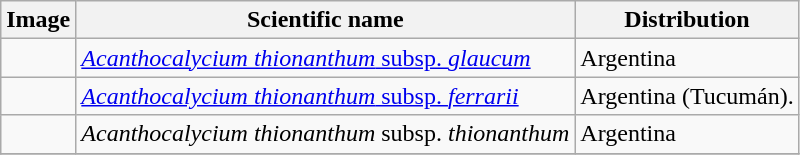<table class="wikitable">
<tr>
<th>Image</th>
<th>Scientific name</th>
<th>Distribution</th>
</tr>
<tr>
<td></td>
<td><a href='#'><em>Acanthocalycium thionanthum</em> subsp. <em>glaucum</em></a> </td>
<td>Argentina</td>
</tr>
<tr>
<td></td>
<td><a href='#'><em>Acanthocalycium thionanthum</em> subsp. <em>ferrarii</em></a> </td>
<td>Argentina (Tucumán).</td>
</tr>
<tr>
<td></td>
<td><em>Acanthocalycium thionanthum</em> subsp. <em>thionanthum</em></td>
<td>Argentina</td>
</tr>
<tr>
</tr>
</table>
